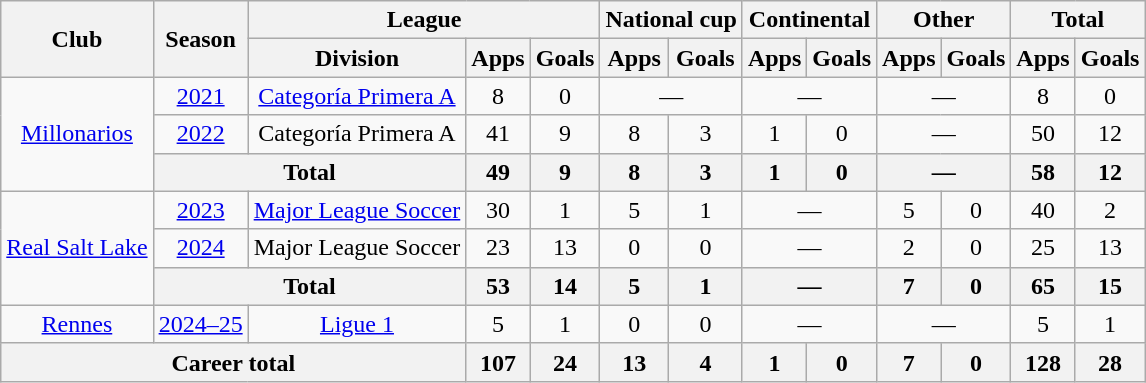<table class="wikitable" style="text-align: center;">
<tr>
<th rowspan="2">Club</th>
<th rowspan="2">Season</th>
<th colspan="3">League</th>
<th colspan="2">National cup</th>
<th colspan="2">Continental</th>
<th colspan="2">Other</th>
<th colspan="2">Total</th>
</tr>
<tr>
<th>Division</th>
<th>Apps</th>
<th>Goals</th>
<th>Apps</th>
<th>Goals</th>
<th>Apps</th>
<th>Goals</th>
<th>Apps</th>
<th>Goals</th>
<th>Apps</th>
<th>Goals</th>
</tr>
<tr>
<td rowspan="3"><a href='#'>Millonarios</a></td>
<td><a href='#'>2021</a></td>
<td><a href='#'>Categoría Primera A</a></td>
<td>8</td>
<td>0</td>
<td colspan="2">—</td>
<td colspan="2">—</td>
<td colspan="2">—</td>
<td>8</td>
<td>0</td>
</tr>
<tr>
<td><a href='#'>2022</a></td>
<td>Categoría Primera A</td>
<td>41</td>
<td>9</td>
<td>8</td>
<td>3</td>
<td>1</td>
<td>0</td>
<td colspan="2">—</td>
<td>50</td>
<td>12</td>
</tr>
<tr>
<th colspan="2">Total</th>
<th>49</th>
<th>9</th>
<th>8</th>
<th>3</th>
<th>1</th>
<th>0</th>
<th colspan="2">—</th>
<th>58</th>
<th>12</th>
</tr>
<tr>
<td rowspan="3"><a href='#'>Real Salt Lake</a></td>
<td><a href='#'>2023</a></td>
<td><a href='#'>Major League Soccer</a></td>
<td>30</td>
<td>1</td>
<td>5</td>
<td>1</td>
<td colspan="2">—</td>
<td>5</td>
<td>0</td>
<td>40</td>
<td>2</td>
</tr>
<tr>
<td><a href='#'>2024</a></td>
<td>Major League Soccer</td>
<td>23</td>
<td>13</td>
<td>0</td>
<td>0</td>
<td colspan="2">—</td>
<td>2</td>
<td>0</td>
<td>25</td>
<td>13</td>
</tr>
<tr>
<th colspan="2">Total</th>
<th>53</th>
<th>14</th>
<th>5</th>
<th>1</th>
<th colspan="2">—</th>
<th>7</th>
<th>0</th>
<th>65</th>
<th>15</th>
</tr>
<tr>
<td><a href='#'>Rennes</a></td>
<td><a href='#'>2024–25</a></td>
<td><a href='#'>Ligue 1</a></td>
<td>5</td>
<td>1</td>
<td>0</td>
<td>0</td>
<td colspan="2">—</td>
<td colspan="2">—</td>
<td>5</td>
<td>1</td>
</tr>
<tr>
<th colspan="3">Career total</th>
<th>107</th>
<th>24</th>
<th>13</th>
<th>4</th>
<th>1</th>
<th>0</th>
<th>7</th>
<th>0</th>
<th>128</th>
<th>28</th>
</tr>
</table>
